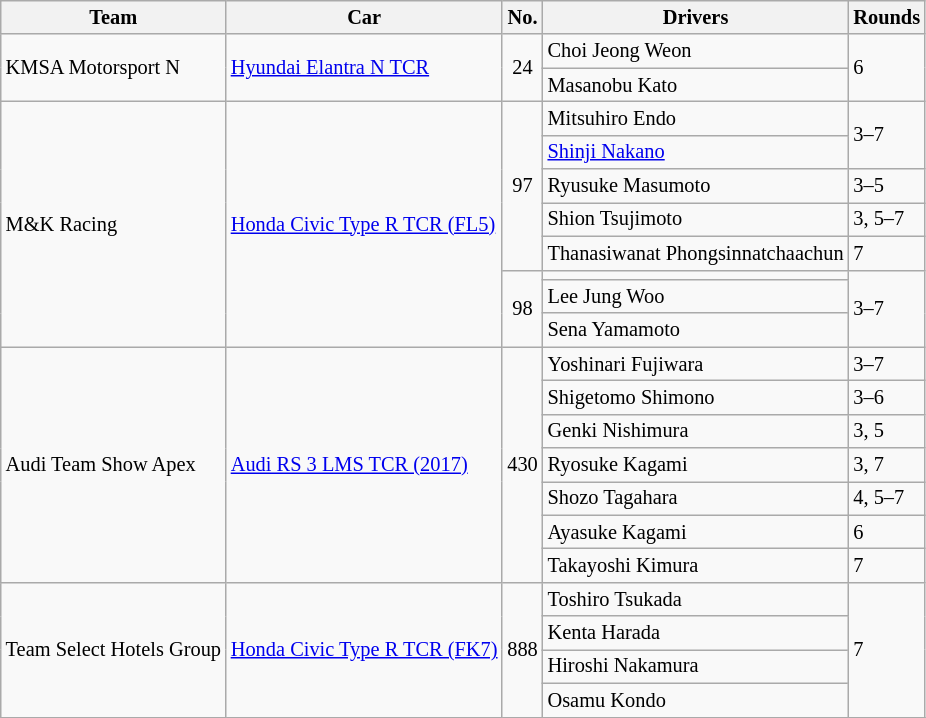<table class="wikitable" style="font-size: 85%">
<tr>
<th>Team</th>
<th>Car</th>
<th>No.</th>
<th>Drivers</th>
<th>Rounds</th>
</tr>
<tr>
<td rowspan="2"> KMSA Motorsport N</td>
<td rowspan="2"><a href='#'>Hyundai Elantra N TCR</a></td>
<td rowspan="2" align="center">24</td>
<td> Choi Jeong Weon</td>
<td rowspan="2">6</td>
</tr>
<tr>
<td> Masanobu Kato</td>
</tr>
<tr>
<td rowspan="8"> M&K Racing</td>
<td rowspan="8"><a href='#'>Honda Civic Type R TCR (FL5)</a></td>
<td align="center" rowspan="5">97</td>
<td> Mitsuhiro Endo</td>
<td rowspan="2">3–7</td>
</tr>
<tr>
<td> <a href='#'>Shinji Nakano</a></td>
</tr>
<tr>
<td> Ryusuke Masumoto</td>
<td>3–5</td>
</tr>
<tr>
<td> Shion Tsujimoto</td>
<td>3, 5–7</td>
</tr>
<tr>
<td> Thanasiwanat Phongsinnatchaachun</td>
<td>7</td>
</tr>
<tr>
<td align="center" rowspan="3">98</td>
<td> </td>
<td rowspan="3">3–7</td>
</tr>
<tr>
<td> Lee Jung Woo</td>
</tr>
<tr>
<td> Sena Yamamoto</td>
</tr>
<tr>
<td rowspan="7"> Audi Team Show Apex</td>
<td rowspan="7"><a href='#'>Audi RS 3 LMS TCR (2017)</a></td>
<td align="center" rowspan="7">430</td>
<td> Yoshinari Fujiwara</td>
<td>3–7</td>
</tr>
<tr>
<td> Shigetomo Shimono</td>
<td>3–6</td>
</tr>
<tr>
<td> Genki Nishimura</td>
<td>3, 5</td>
</tr>
<tr>
<td> Ryosuke Kagami</td>
<td>3, 7</td>
</tr>
<tr>
<td> Shozo Tagahara</td>
<td>4, 5–7</td>
</tr>
<tr>
<td> Ayasuke Kagami</td>
<td>6</td>
</tr>
<tr>
<td> Takayoshi Kimura</td>
<td>7</td>
</tr>
<tr>
<td rowspan="4"> Team Select Hotels Group</td>
<td rowspan="4"><a href='#'>Honda Civic Type R TCR (FK7)</a></td>
<td align="center" rowspan="4">888</td>
<td> Toshiro Tsukada</td>
<td rowspan="4">7</td>
</tr>
<tr>
<td> Kenta Harada</td>
</tr>
<tr>
<td> Hiroshi Nakamura</td>
</tr>
<tr>
<td> Osamu Kondo</td>
</tr>
<tr>
</tr>
</table>
